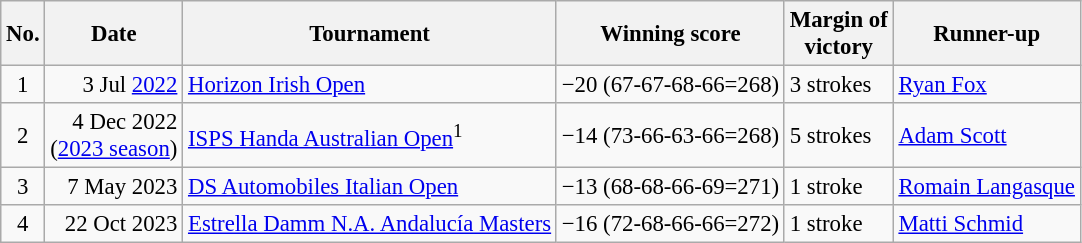<table class="wikitable" style="font-size:95%;">
<tr>
<th>No.</th>
<th>Date</th>
<th>Tournament</th>
<th>Winning score</th>
<th>Margin of<br>victory</th>
<th>Runner-up</th>
</tr>
<tr>
<td align=center>1</td>
<td align=right>3 Jul <a href='#'>2022</a></td>
<td><a href='#'>Horizon Irish Open</a></td>
<td>−20 (67-67-68-66=268)</td>
<td>3 strokes</td>
<td> <a href='#'>Ryan Fox</a></td>
</tr>
<tr>
<td align=center>2</td>
<td align=right>4 Dec 2022<br>(<a href='#'>2023 season</a>)</td>
<td><a href='#'>ISPS Handa Australian Open</a><sup>1</sup></td>
<td>−14 (73-66-63-66=268)</td>
<td>5 strokes</td>
<td> <a href='#'>Adam Scott</a></td>
</tr>
<tr>
<td align=center>3</td>
<td align=right>7 May 2023</td>
<td><a href='#'>DS Automobiles Italian Open</a></td>
<td>−13 (68-68-66-69=271)</td>
<td>1 stroke</td>
<td> <a href='#'>Romain Langasque</a></td>
</tr>
<tr>
<td align=center>4</td>
<td align=right>22 Oct 2023</td>
<td><a href='#'>Estrella Damm N.A. Andalucía Masters</a></td>
<td>−16 (72-68-66-66=272)</td>
<td>1 stroke</td>
<td> <a href='#'>Matti Schmid</a></td>
</tr>
</table>
